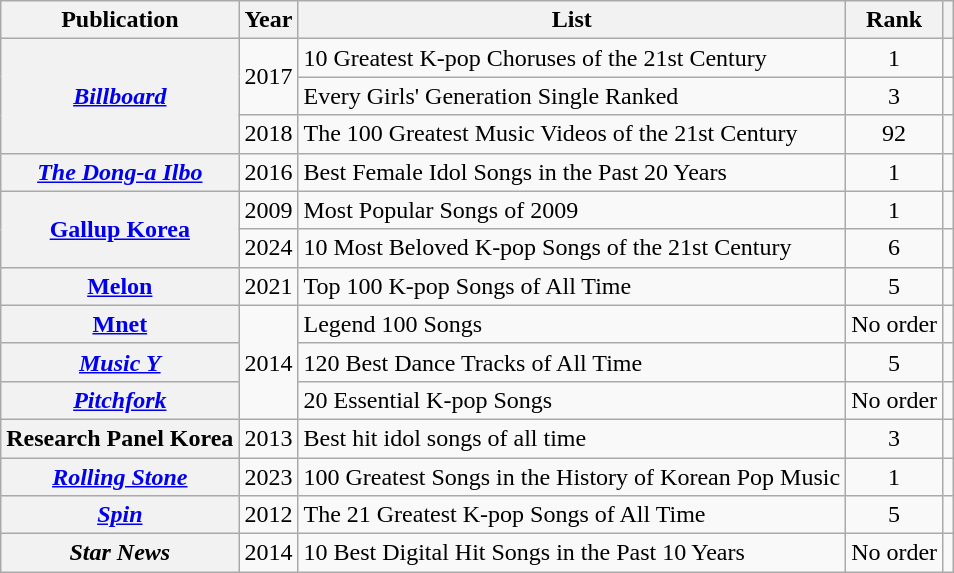<table class="wikitable plainrowheaders sortable">
<tr>
<th>Publication</th>
<th>Year</th>
<th>List</th>
<th>Rank</th>
<th class="unsortable"></th>
</tr>
<tr>
<th rowspan="3" scope="row"><em><a href='#'>Billboard</a></em></th>
<td rowspan="2" align="center">2017</td>
<td>10 Greatest K-pop Choruses of the 21st Century</td>
<td align="center">1</td>
<td align="center"></td>
</tr>
<tr>
<td>Every Girls' Generation Single Ranked</td>
<td align="center">3</td>
<td align="center"></td>
</tr>
<tr>
<td align="center">2018</td>
<td>The 100 Greatest Music Videos of the 21st Century</td>
<td align="center">92</td>
<td align="center"></td>
</tr>
<tr>
<th scope="row"><em><a href='#'>The Dong-a Ilbo</a></em></th>
<td align="center">2016</td>
<td>Best Female Idol Songs in the Past 20 Years</td>
<td align="center">1</td>
<td align="center"></td>
</tr>
<tr>
<th rowspan="2" scope="row"><a href='#'>Gallup Korea</a></th>
<td align="center">2009</td>
<td>Most Popular Songs of 2009</td>
<td align="center">1</td>
<td align="center"></td>
</tr>
<tr>
<td align="center">2024</td>
<td>10 Most Beloved K-pop Songs of the 21st Century</td>
<td align="center">6</td>
<td align="center"></td>
</tr>
<tr>
<th scope="row"><a href='#'>Melon</a></th>
<td align="center">2021</td>
<td>Top 100 K-pop Songs of All Time</td>
<td align="center">5</td>
<td align="center"></td>
</tr>
<tr>
<th scope="row"><a href='#'>Mnet</a></th>
<td rowspan="3" align="center">2014</td>
<td>Legend 100 Songs</td>
<td align="center">No order</td>
<td align="center"></td>
</tr>
<tr>
<th scope="row"><em><a href='#'>Music Y</a></em></th>
<td>120 Best Dance Tracks of All Time</td>
<td align="center">5</td>
<td align="center"></td>
</tr>
<tr>
<th scope="row"><em><a href='#'>Pitchfork</a></em></th>
<td>20 Essential K-pop Songs</td>
<td align="center">No order</td>
<td align="center"></td>
</tr>
<tr>
<th scope="row">Research Panel Korea</th>
<td align="center">2013</td>
<td>Best hit idol songs of all time</td>
<td align="center">3</td>
<td align="center"></td>
</tr>
<tr>
<th scope="row"><em><a href='#'>Rolling Stone</a></em></th>
<td align="center">2023</td>
<td>100 Greatest Songs in the History of Korean Pop Music</td>
<td align="center">1</td>
<td align="center"></td>
</tr>
<tr>
<th scope="row"><a href='#'><em>Spin</em></a></th>
<td align="center">2012</td>
<td>The 21 Greatest K-pop Songs of All Time</td>
<td align="center">5</td>
<td align="center"></td>
</tr>
<tr>
<th scope="row"><em>Star News</em></th>
<td align="center">2014</td>
<td>10 Best Digital Hit Songs in the Past 10 Years</td>
<td align="center">No order</td>
<td align="center"></td>
</tr>
</table>
